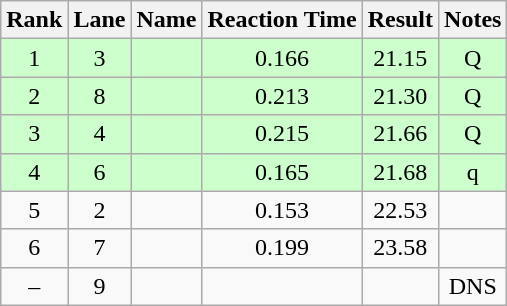<table class="wikitable" style="text-align:center">
<tr>
<th>Rank</th>
<th>Lane</th>
<th>Name</th>
<th>Reaction Time</th>
<th>Result</th>
<th>Notes</th>
</tr>
<tr bgcolor=ccffcc>
<td>1</td>
<td>3</td>
<td align="left"></td>
<td>0.166</td>
<td>21.15</td>
<td>Q</td>
</tr>
<tr bgcolor=ccffcc>
<td>2</td>
<td>8</td>
<td align="left"></td>
<td>0.213</td>
<td>21.30</td>
<td>Q</td>
</tr>
<tr bgcolor=ccffcc>
<td>3</td>
<td>4</td>
<td align="left"></td>
<td>0.215</td>
<td>21.66</td>
<td>Q</td>
</tr>
<tr bgcolor=ccffcc>
<td>4</td>
<td>6</td>
<td align="left"></td>
<td>0.165</td>
<td>21.68</td>
<td>q</td>
</tr>
<tr>
<td>5</td>
<td>2</td>
<td align="left"></td>
<td>0.153</td>
<td>22.53</td>
<td></td>
</tr>
<tr>
<td>6</td>
<td>7</td>
<td align="left"></td>
<td>0.199</td>
<td>23.58</td>
<td></td>
</tr>
<tr>
<td>–</td>
<td>9</td>
<td align="left"></td>
<td></td>
<td></td>
<td>DNS</td>
</tr>
</table>
